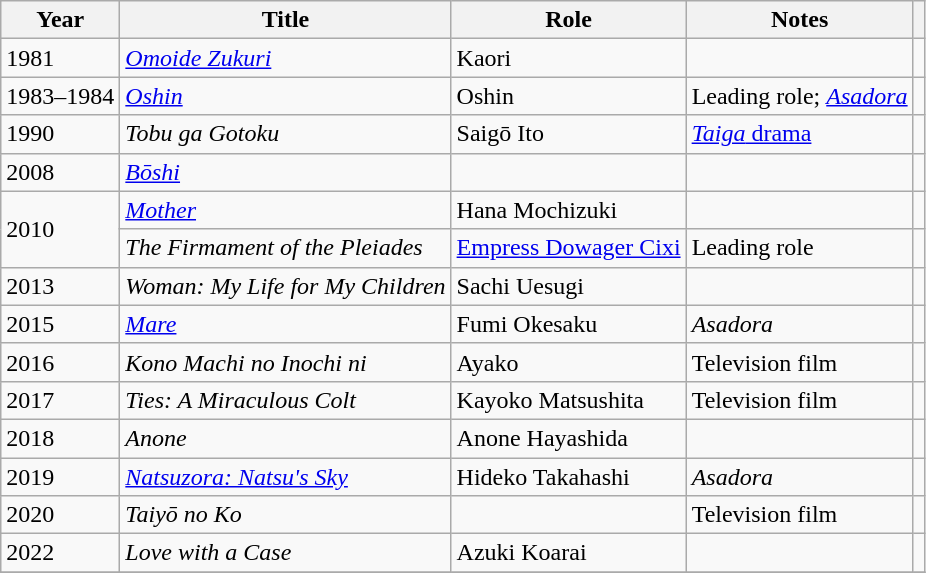<table class="wikitable sortable">
<tr>
<th>Year</th>
<th>Title</th>
<th>Role</th>
<th class="unsortable">Notes</th>
<th class="unsortable"></th>
</tr>
<tr>
<td>1981</td>
<td><em><a href='#'>Omoide Zukuri</a></em></td>
<td>Kaori</td>
<td></td>
<td></td>
</tr>
<tr>
<td>1983–1984</td>
<td><em><a href='#'>Oshin</a></em></td>
<td>Oshin</td>
<td>Leading role; <em><a href='#'>Asadora</a></em></td>
<td></td>
</tr>
<tr>
<td>1990</td>
<td><em>Tobu ga Gotoku</em></td>
<td>Saigō Ito</td>
<td><a href='#'><em>Taiga</em> drama</a></td>
<td></td>
</tr>
<tr>
<td>2008</td>
<td><em><a href='#'>Bōshi</a></em></td>
<td></td>
<td></td>
<td></td>
</tr>
<tr>
<td rowspan="2">2010</td>
<td><em><a href='#'>Mother</a></em></td>
<td>Hana Mochizuki</td>
<td></td>
<td></td>
</tr>
<tr>
<td><em>The Firmament of the Pleiades</em></td>
<td><a href='#'>Empress Dowager Cixi</a></td>
<td>Leading role</td>
<td></td>
</tr>
<tr>
<td>2013</td>
<td><em>Woman: My Life for My Children</em></td>
<td>Sachi Uesugi</td>
<td></td>
<td></td>
</tr>
<tr>
<td>2015</td>
<td><em><a href='#'>Mare</a></em></td>
<td>Fumi Okesaku</td>
<td><em>Asadora</em></td>
<td></td>
</tr>
<tr>
<td>2016</td>
<td><em>Kono Machi no Inochi ni </em></td>
<td>Ayako</td>
<td>Television film</td>
<td></td>
</tr>
<tr>
<td>2017</td>
<td><em>Ties: A Miraculous Colt</em></td>
<td>Kayoko Matsushita</td>
<td>Television film</td>
<td></td>
</tr>
<tr>
<td>2018</td>
<td><em>Anone</em></td>
<td>Anone Hayashida</td>
<td></td>
<td></td>
</tr>
<tr>
<td>2019</td>
<td><em><a href='#'>Natsuzora: Natsu's Sky</a></em></td>
<td>Hideko Takahashi</td>
<td><em>Asadora</em></td>
<td></td>
</tr>
<tr>
<td>2020</td>
<td><em>Taiyō no Ko</em></td>
<td></td>
<td>Television film</td>
<td></td>
</tr>
<tr>
<td>2022</td>
<td><em>Love with a Case</em></td>
<td>Azuki Koarai</td>
<td></td>
<td></td>
</tr>
<tr>
</tr>
</table>
